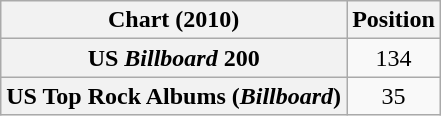<table class="wikitable sortable plainrowheaders" style="text-align:center">
<tr>
<th scope="col">Chart (2010)</th>
<th scope="col">Position</th>
</tr>
<tr>
<th scope="row">US <em>Billboard</em> 200</th>
<td>134</td>
</tr>
<tr>
<th scope="row">US Top Rock Albums (<em>Billboard</em>)</th>
<td>35</td>
</tr>
</table>
